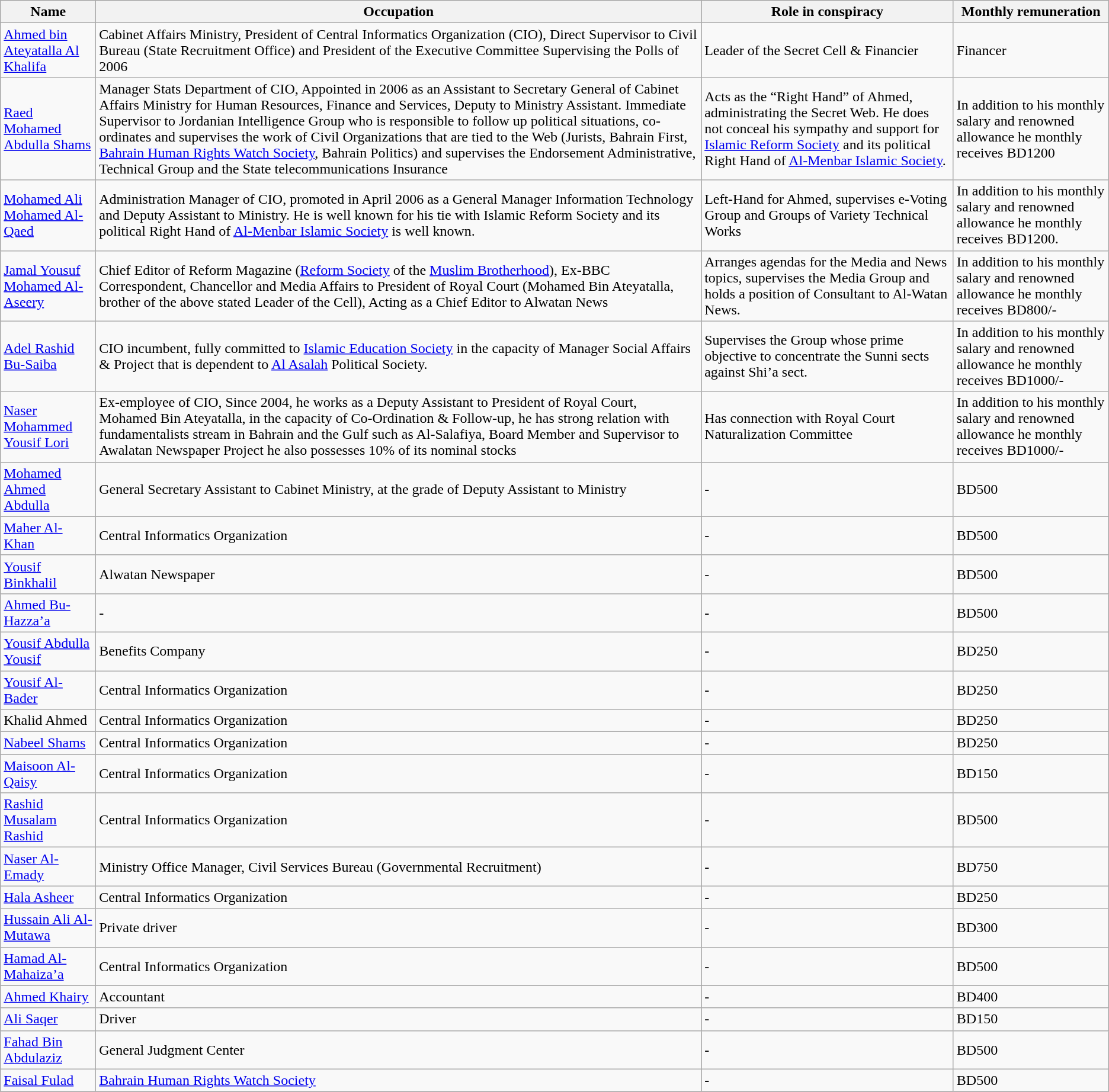<table class="wikitable">
<tr>
<th>Name</th>
<th>Occupation</th>
<th>Role in conspiracy</th>
<th>Monthly remuneration</th>
</tr>
<tr>
<td><a href='#'>Ahmed bin Ateyatalla Al Khalifa</a></td>
<td>Cabinet Affairs Ministry, President of Central Informatics Organization (CIO), Direct Supervisor to Civil Bureau (State Recruitment  Office) and President of the Executive Committee Supervising the Polls of 2006</td>
<td>Leader of the Secret Cell  & Financier</td>
<td>Financer</td>
</tr>
<tr>
<td><a href='#'>Raed Mohamed Abdulla Shams</a></td>
<td>Manager Stats Department of CIO, Appointed in 2006 as an Assistant to Secretary General of Cabinet Affairs Ministry for Human Resources, Finance and Services, Deputy to Ministry Assistant. Immediate Supervisor to Jordanian Intelligence Group who is responsible to follow up political situations, co-ordinates and supervises the work of Civil Organizations that are tied to the Web (Jurists, Bahrain First, <a href='#'>Bahrain Human Rights Watch Society</a>, Bahrain Politics) and supervises the Endorsement Administrative, Technical Group and the State   telecommunications Insurance</td>
<td>Acts as the “Right Hand” of Ahmed, administrating the Secret Web. He does not conceal his sympathy and support for <a href='#'>Islamic Reform Society</a> and its political Right Hand of <a href='#'>Al-Menbar Islamic Society</a>.</td>
<td>In addition to his monthly salary and renowned allowance he monthly receives BD1200</td>
</tr>
<tr>
<td><a href='#'>Mohamed Ali Mohamed Al-Qaed</a></td>
<td>Administration Manager of CIO, promoted in April 2006 as a General Manager Information Technology and Deputy Assistant to Ministry. He is well known for his tie with Islamic Reform Society and its political Right Hand of <a href='#'>Al-Menbar Islamic Society</a> is well known.</td>
<td>Left-Hand for Ahmed, supervises e-Voting Group and Groups of Variety Technical Works</td>
<td>In addition to his monthly salary and renowned allowance he monthly receives BD1200.</td>
</tr>
<tr>
<td><a href='#'>Jamal Yousuf Mohamed Al-Aseery</a></td>
<td>Chief Editor of Reform Magazine (<a href='#'>Reform Society</a> of the <a href='#'>Muslim Brotherhood</a>), Ex-BBC Correspondent, Chancellor and Media Affairs to President of Royal Court (Mohamed Bin Ateyatalla, brother of the above stated Leader of the Cell), Acting as a Chief Editor to Alwatan News</td>
<td>Arranges agendas for the Media and News topics, supervises the Media Group and holds a position of Consultant to Al-Watan News.</td>
<td>In addition to his monthly salary and renowned allowance he monthly receives BD800/-</td>
</tr>
<tr>
<td><a href='#'>Adel Rashid Bu-Saiba</a></td>
<td>CIO incumbent, fully committed to <a href='#'>Islamic Education Society</a> in the capacity of Manager Social Affairs & Project that is dependent to <a href='#'>Al Asalah</a> Political Society.</td>
<td>Supervises the Group whose prime objective to concentrate the Sunni sects against Shi’a sect.</td>
<td>In addition to his monthly salary and renowned allowance he monthly receives BD1000/-</td>
</tr>
<tr>
<td><a href='#'>Naser Mohammed Yousif Lori</a></td>
<td>Ex-employee of CIO, Since 2004, he works as a Deputy Assistant to President of Royal Court, Mohamed Bin Ateyatalla, in the capacity of Co-Ordination & Follow-up, he has strong relation with fundamentalists stream in Bahrain and the Gulf such as Al-Salafiya, Board Member and Supervisor to Awalatan Newspaper Project he also possesses 10% of its nominal stocks</td>
<td>Has connection with Royal Court Naturalization Committee</td>
<td>In addition to his monthly salary and renowned allowance he monthly receives BD1000/-</td>
</tr>
<tr>
<td><a href='#'>Mohamed Ahmed Abdulla</a></td>
<td>General Secretary Assistant to Cabinet Ministry, at the grade of Deputy Assistant to Ministry</td>
<td>-</td>
<td>BD500</td>
</tr>
<tr>
<td><a href='#'>Maher Al-Khan</a></td>
<td>Central Informatics Organization</td>
<td>-</td>
<td>BD500</td>
</tr>
<tr>
<td><a href='#'>Yousif Binkhalil</a></td>
<td>Alwatan Newspaper</td>
<td>-</td>
<td>BD500</td>
</tr>
<tr>
<td><a href='#'>Ahmed Bu-Hazza’a</a></td>
<td>-</td>
<td>-</td>
<td>BD500</td>
</tr>
<tr>
<td><a href='#'>Yousif Abdulla Yousif</a></td>
<td>Benefits Company</td>
<td>-</td>
<td>BD250</td>
</tr>
<tr>
<td><a href='#'>Yousif Al-Bader</a></td>
<td>Central Informatics Organization</td>
<td>-</td>
<td>BD250</td>
</tr>
<tr>
<td>Khalid Ahmed</td>
<td>Central Informatics Organization</td>
<td>-</td>
<td>BD250</td>
</tr>
<tr>
<td><a href='#'>Nabeel Shams</a></td>
<td>Central Informatics Organization</td>
<td>-</td>
<td>BD250</td>
</tr>
<tr>
<td><a href='#'>Maisoon Al-Qaisy</a></td>
<td>Central Informatics Organization</td>
<td>-</td>
<td>BD150</td>
</tr>
<tr>
<td><a href='#'>Rashid Musalam Rashid</a></td>
<td>Central Informatics Organization</td>
<td>-</td>
<td>BD500</td>
</tr>
<tr>
<td><a href='#'>Naser Al-Emady</a></td>
<td>Ministry Office Manager, Civil Services Bureau (Governmental Recruitment)</td>
<td>-</td>
<td>BD750</td>
</tr>
<tr>
<td><a href='#'>Hala Asheer</a></td>
<td>Central Informatics Organization</td>
<td>-</td>
<td>BD250</td>
</tr>
<tr>
<td><a href='#'>Hussain Ali Al-Mutawa</a></td>
<td>Private driver</td>
<td>-</td>
<td>BD300</td>
</tr>
<tr>
<td><a href='#'>Hamad Al-Mahaiza’a</a></td>
<td>Central Informatics Organization</td>
<td>-</td>
<td>BD500</td>
</tr>
<tr>
<td><a href='#'>Ahmed Khairy</a></td>
<td>Accountant</td>
<td>-</td>
<td>BD400</td>
</tr>
<tr>
<td><a href='#'>Ali Saqer</a></td>
<td>Driver</td>
<td>-</td>
<td>BD150</td>
</tr>
<tr>
<td><a href='#'>Fahad Bin Abdulaziz</a></td>
<td>General Judgment Center</td>
<td>-</td>
<td>BD500</td>
</tr>
<tr>
<td><a href='#'>Faisal Fulad</a></td>
<td><a href='#'>Bahrain Human Rights Watch Society</a></td>
<td>-</td>
<td>BD500</td>
</tr>
<tr>
</tr>
</table>
